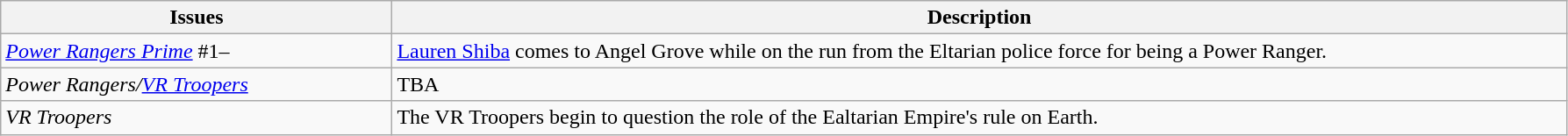<table class="wikitable">
<tr>
<th style="text-align: center; width:20%">Issues</th>
<th width="60%">Description</th>
</tr>
<tr>
<td><a href='#'><em>Power Rangers</em> <em>Prime</em></a> #1–</td>
<td><a href='#'>Lauren Shiba</a> comes to Angel Grove while on the run from the Eltarian police force for being a Power Ranger.</td>
</tr>
<tr>
<td><em>Power Rangers/<a href='#'>VR Troopers</a></em></td>
<td>TBA</td>
</tr>
<tr>
<td><em>VR Troopers</em></td>
<td>The VR Troopers begin to question the role of the Ealtarian Empire's rule on Earth.</td>
</tr>
</table>
